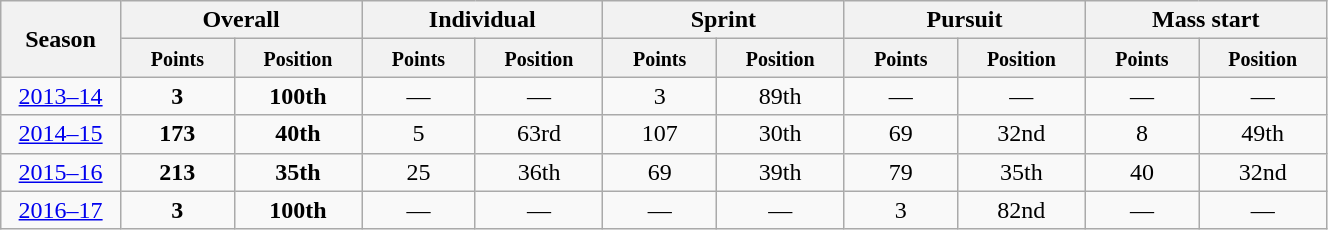<table class="wikitable" style="text-align:center;" width="70%">
<tr class="hintergrundfarbe5">
<th rowspan="2" style="width:4%;">Season</th>
<th colspan="2">Overall</th>
<th colspan="2">Individual</th>
<th colspan="2">Sprint</th>
<th colspan="2">Pursuit</th>
<th colspan="2">Mass start</th>
</tr>
<tr class="hintergrundfarbe5">
<th style="width:5%;"><small>Points</small></th>
<th style="width:5%;"><small>Position</small></th>
<th style="width:5%;"><small>Points</small></th>
<th style="width:5%;"><small>Position</small></th>
<th style="width:5%;"><small>Points</small></th>
<th style="width:5%;"><small>Position</small></th>
<th style="width:5%;"><small>Points</small></th>
<th style="width:5%;"><small>Position</small></th>
<th style="width:5%;"><small>Points</small></th>
<th style="width:5%;"><small>Position</small></th>
</tr>
<tr>
<td><a href='#'>2013–14</a></td>
<td><strong>3</strong></td>
<td><strong>100th</strong></td>
<td>—</td>
<td>—</td>
<td>3</td>
<td>89th</td>
<td>—</td>
<td>—</td>
<td>—</td>
<td>—</td>
</tr>
<tr>
<td><a href='#'>2014–15</a></td>
<td><strong>173</strong></td>
<td><strong>40th</strong></td>
<td>5</td>
<td>63rd</td>
<td>107</td>
<td>30th</td>
<td>69</td>
<td>32nd</td>
<td>8</td>
<td>49th</td>
</tr>
<tr>
<td><a href='#'>2015–16</a></td>
<td><strong>213</strong></td>
<td><strong>35th</strong></td>
<td>25</td>
<td>36th</td>
<td>69</td>
<td>39th</td>
<td>79</td>
<td>35th</td>
<td>40</td>
<td>32nd</td>
</tr>
<tr>
<td><a href='#'>2016–17</a></td>
<td><strong>3</strong></td>
<td><strong>100th</strong></td>
<td>—</td>
<td>—</td>
<td>—</td>
<td>—</td>
<td>3</td>
<td>82nd</td>
<td>—</td>
<td>—</td>
</tr>
</table>
